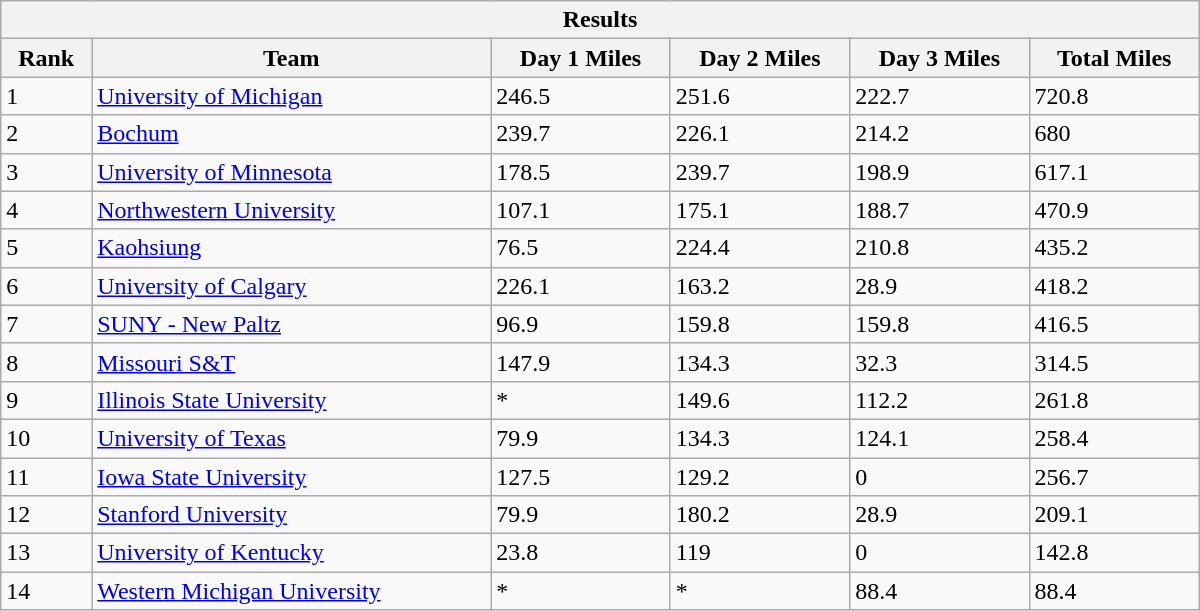<table class="wikitable collapsible collapsed" style="min-width:50em;">
<tr>
<th colspan=6>Results</th>
</tr>
<tr>
<th>Rank</th>
<th>Team</th>
<th>Day 1 Miles</th>
<th>Day 2 Miles</th>
<th>Day 3 Miles</th>
<th>Total Miles</th>
</tr>
<tr>
<td>1</td>
<td><a href='#'>University of Michigan</a></td>
<td>246.5</td>
<td>251.6</td>
<td>222.7</td>
<td>720.8</td>
</tr>
<tr>
<td>2</td>
<td><a href='#'>Bochum</a></td>
<td>239.7</td>
<td>226.1</td>
<td>214.2</td>
<td>680</td>
</tr>
<tr>
<td>3</td>
<td><a href='#'>University of Minnesota</a></td>
<td>178.5</td>
<td>239.7</td>
<td>198.9</td>
<td>617.1</td>
</tr>
<tr>
<td>4</td>
<td><a href='#'>Northwestern University</a></td>
<td>107.1</td>
<td>175.1</td>
<td>188.7</td>
<td>470.9</td>
</tr>
<tr>
<td>5</td>
<td><a href='#'>Kaohsiung</a></td>
<td>76.5</td>
<td>224.4</td>
<td>210.8</td>
<td>435.2</td>
</tr>
<tr>
<td>6</td>
<td><a href='#'>University of Calgary</a></td>
<td>226.1</td>
<td>163.2</td>
<td>28.9</td>
<td>418.2</td>
</tr>
<tr>
<td>7</td>
<td><a href='#'>SUNY - New Paltz</a></td>
<td>96.9</td>
<td>159.8</td>
<td>159.8</td>
<td>416.5</td>
</tr>
<tr>
<td>8</td>
<td><a href='#'>Missouri S&T</a></td>
<td>147.9</td>
<td>134.3</td>
<td>32.3</td>
<td>314.5</td>
</tr>
<tr>
<td>9</td>
<td><a href='#'>Illinois State University</a></td>
<td>*</td>
<td>149.6</td>
<td>112.2</td>
<td>261.8</td>
</tr>
<tr>
<td>10</td>
<td><a href='#'>University of Texas</a></td>
<td>79.9</td>
<td>134.3</td>
<td>124.1</td>
<td>258.4</td>
</tr>
<tr>
<td>11</td>
<td><a href='#'>Iowa State University</a></td>
<td>127.5</td>
<td>129.2</td>
<td>0</td>
<td>256.7</td>
</tr>
<tr>
<td>12</td>
<td><a href='#'>Stanford University</a></td>
<td>79.9</td>
<td>180.2</td>
<td>28.9</td>
<td>209.1</td>
</tr>
<tr>
<td>13</td>
<td><a href='#'>University of Kentucky</a></td>
<td>23.8</td>
<td>119</td>
<td>0</td>
<td>142.8</td>
</tr>
<tr>
<td>14</td>
<td><a href='#'>Western Michigan University</a></td>
<td>*</td>
<td>*</td>
<td>88.4</td>
<td>88.4</td>
</tr>
</table>
